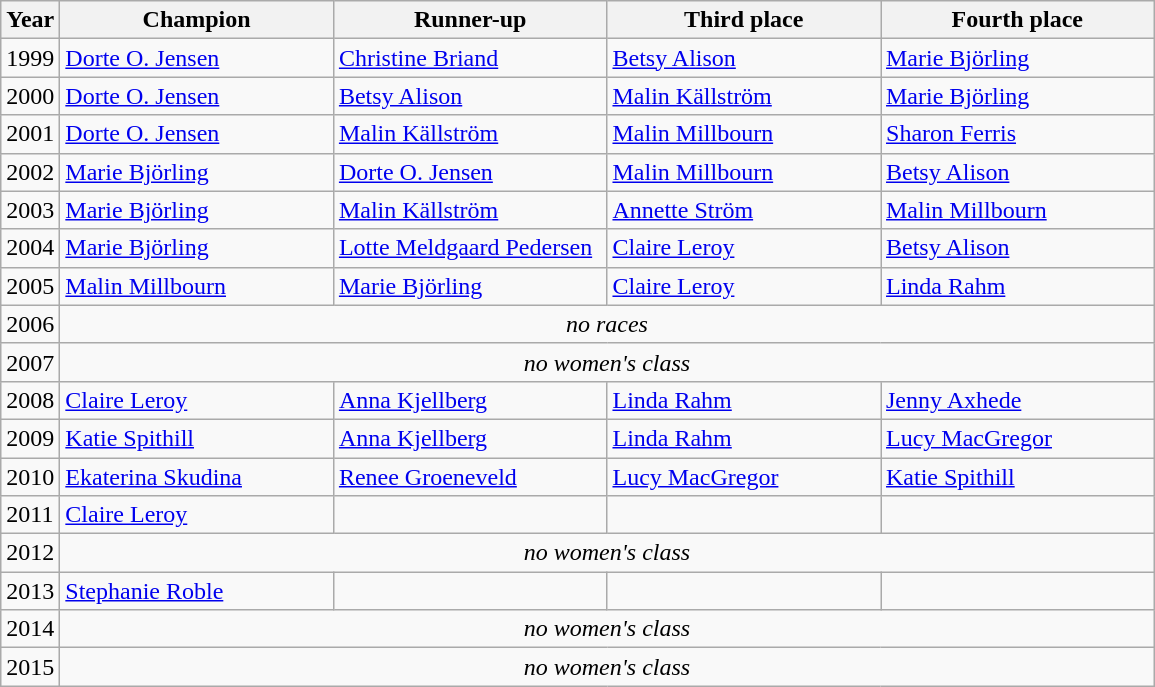<table class="wikitable">
<tr>
<th>Year</th>
<th style="width:175px;">Champion</th>
<th style="width:175px;">Runner-up</th>
<th style="width:175px;">Third place</th>
<th style="width:175px;">Fourth place</th>
</tr>
<tr>
<td>1999</td>
<td> <a href='#'>Dorte O. Jensen</a></td>
<td> <a href='#'>Christine Briand</a></td>
<td> <a href='#'>Betsy Alison</a></td>
<td> <a href='#'>Marie Björling</a></td>
</tr>
<tr>
<td>2000</td>
<td> <a href='#'>Dorte O. Jensen</a></td>
<td> <a href='#'>Betsy Alison</a></td>
<td> <a href='#'>Malin Källström</a></td>
<td> <a href='#'>Marie Björling</a></td>
</tr>
<tr>
<td>2001</td>
<td> <a href='#'>Dorte O. Jensen</a></td>
<td> <a href='#'>Malin Källström</a></td>
<td> <a href='#'>Malin Millbourn</a></td>
<td> <a href='#'>Sharon Ferris</a></td>
</tr>
<tr>
<td>2002</td>
<td> <a href='#'>Marie Björling</a></td>
<td> <a href='#'>Dorte O. Jensen</a></td>
<td> <a href='#'>Malin Millbourn</a></td>
<td> <a href='#'>Betsy Alison</a></td>
</tr>
<tr>
<td>2003</td>
<td> <a href='#'>Marie Björling</a></td>
<td> <a href='#'>Malin Källström</a></td>
<td> <a href='#'>Annette Ström</a></td>
<td> <a href='#'>Malin Millbourn</a></td>
</tr>
<tr>
<td>2004</td>
<td> <a href='#'>Marie Björling</a></td>
<td> <a href='#'>Lotte Meldgaard Pedersen</a></td>
<td> <a href='#'>Claire Leroy</a></td>
<td> <a href='#'>Betsy Alison</a></td>
</tr>
<tr>
<td>2005</td>
<td> <a href='#'>Malin Millbourn</a></td>
<td> <a href='#'>Marie Björling</a></td>
<td> <a href='#'>Claire Leroy</a></td>
<td> <a href='#'>Linda Rahm</a></td>
</tr>
<tr>
<td>2006</td>
<td colspan="4" style="text-align:center;"><em>no races</em></td>
</tr>
<tr>
<td>2007</td>
<td colspan="4" style="text-align:center;"><em>no women's class</em></td>
</tr>
<tr>
<td>2008</td>
<td> <a href='#'>Claire Leroy</a></td>
<td> <a href='#'>Anna Kjellberg</a></td>
<td> <a href='#'>Linda Rahm</a></td>
<td> <a href='#'>Jenny Axhede</a></td>
</tr>
<tr>
<td>2009</td>
<td> <a href='#'>Katie Spithill</a></td>
<td> <a href='#'>Anna Kjellberg</a></td>
<td> <a href='#'>Linda Rahm</a></td>
<td> <a href='#'>Lucy MacGregor</a></td>
</tr>
<tr>
<td>2010</td>
<td> <a href='#'>Ekaterina Skudina</a></td>
<td> <a href='#'>Renee Groeneveld</a></td>
<td> <a href='#'>Lucy MacGregor</a></td>
<td> <a href='#'>Katie Spithill</a></td>
</tr>
<tr>
<td>2011</td>
<td> <a href='#'>Claire Leroy</a></td>
<td></td>
<td></td>
<td></td>
</tr>
<tr>
<td>2012</td>
<td colspan="4" style="text-align:center;"><em>no women's class</em></td>
</tr>
<tr>
<td>2013</td>
<td> <a href='#'>Stephanie Roble</a></td>
<td></td>
<td></td>
<td></td>
</tr>
<tr>
<td>2014</td>
<td colspan="4" style="text-align:center;"><em>no women's class</em></td>
</tr>
<tr>
<td>2015</td>
<td colspan="4" style="text-align:center;"><em>no women's class</em></td>
</tr>
</table>
